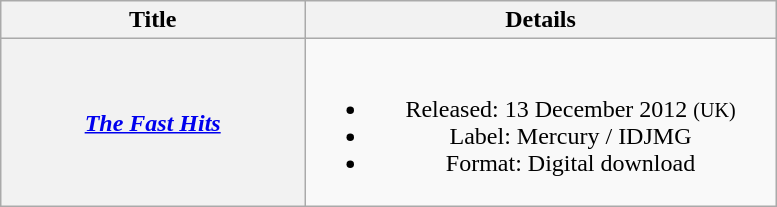<table class="wikitable plainrowheaders" style="text-align:center;">
<tr>
<th scope="col" style="width:12.2em;">Title</th>
<th scope="col" style="width:19.2em;">Details</th>
</tr>
<tr>
<th scope="row"><em><a href='#'>The Fast Hits</a></em></th>
<td><br><ul><li>Released: 13 December 2012 <small>(UK)</small></li><li>Label: Mercury / IDJMG</li><li>Format: Digital download</li></ul></td>
</tr>
</table>
